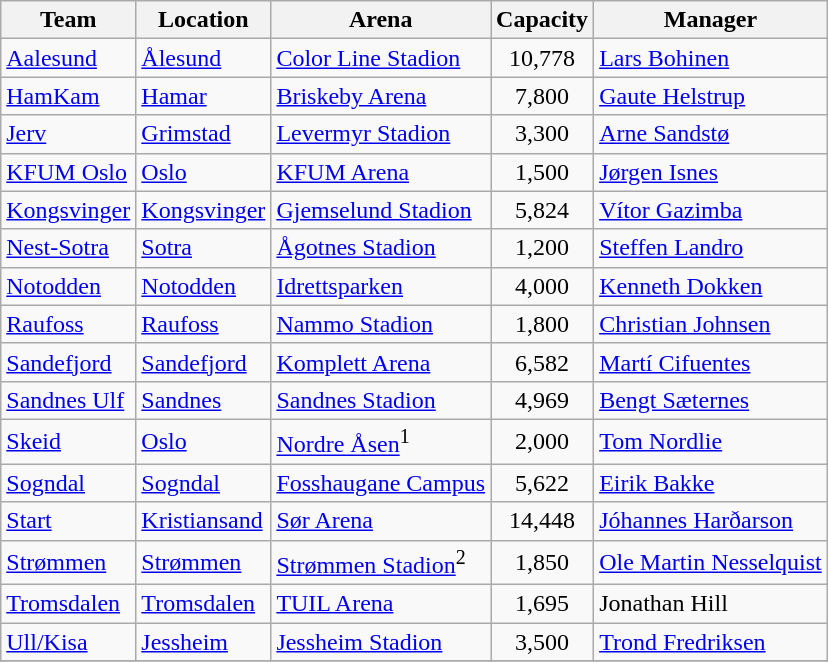<table class="wikitable sortable" border="1">
<tr>
<th>Team</th>
<th>Location</th>
<th>Arena</th>
<th>Capacity</th>
<th>Manager</th>
</tr>
<tr>
<td><a href='#'>Aalesund</a></td>
<td><a href='#'>Ålesund</a></td>
<td><a href='#'>Color Line Stadion</a></td>
<td align="center">10,778</td>
<td> <a href='#'>Lars Bohinen</a></td>
</tr>
<tr>
<td><a href='#'>HamKam</a></td>
<td><a href='#'>Hamar</a></td>
<td><a href='#'>Briskeby Arena</a></td>
<td align="center">7,800</td>
<td> <a href='#'>Gaute Helstrup</a></td>
</tr>
<tr>
<td><a href='#'>Jerv</a></td>
<td><a href='#'>Grimstad</a></td>
<td><a href='#'>Levermyr Stadion</a></td>
<td align="center">3,300</td>
<td> <a href='#'>Arne Sandstø</a></td>
</tr>
<tr>
<td><a href='#'>KFUM Oslo</a></td>
<td><a href='#'>Oslo</a></td>
<td><a href='#'>KFUM Arena</a></td>
<td align="center">1,500</td>
<td> <a href='#'>Jørgen Isnes</a></td>
</tr>
<tr>
<td><a href='#'>Kongsvinger</a></td>
<td><a href='#'>Kongsvinger</a></td>
<td><a href='#'>Gjemselund Stadion</a></td>
<td align="center">5,824</td>
<td> <a href='#'>Vítor Gazimba</a></td>
</tr>
<tr>
<td><a href='#'>Nest-Sotra</a></td>
<td><a href='#'>Sotra</a></td>
<td><a href='#'>Ågotnes Stadion</a></td>
<td align="center">1,200</td>
<td> <a href='#'>Steffen Landro</a></td>
</tr>
<tr>
<td><a href='#'>Notodden</a></td>
<td><a href='#'>Notodden</a></td>
<td><a href='#'>Idrettsparken</a></td>
<td align="center">4,000</td>
<td> <a href='#'>Kenneth Dokken</a></td>
</tr>
<tr>
<td><a href='#'>Raufoss</a></td>
<td><a href='#'>Raufoss</a></td>
<td><a href='#'>Nammo Stadion</a></td>
<td align="center">1,800</td>
<td> <a href='#'>Christian Johnsen</a></td>
</tr>
<tr>
<td><a href='#'>Sandefjord</a></td>
<td><a href='#'>Sandefjord</a></td>
<td><a href='#'>Komplett Arena</a></td>
<td align="center">6,582</td>
<td> <a href='#'>Martí Cifuentes</a></td>
</tr>
<tr>
<td><a href='#'>Sandnes Ulf</a></td>
<td><a href='#'>Sandnes</a></td>
<td><a href='#'>Sandnes Stadion</a></td>
<td align="center">4,969</td>
<td> <a href='#'>Bengt Sæternes</a></td>
</tr>
<tr>
<td><a href='#'>Skeid</a></td>
<td><a href='#'>Oslo</a></td>
<td><a href='#'>Nordre Åsen</a><sup>1</sup></td>
<td align="center">2,000</td>
<td> <a href='#'>Tom Nordlie</a></td>
</tr>
<tr>
<td><a href='#'>Sogndal</a></td>
<td><a href='#'>Sogndal</a></td>
<td><a href='#'>Fosshaugane Campus</a></td>
<td align="center">5,622</td>
<td> <a href='#'>Eirik Bakke</a></td>
</tr>
<tr>
<td><a href='#'>Start</a></td>
<td><a href='#'>Kristiansand</a></td>
<td><a href='#'>Sør Arena</a></td>
<td align="center">14,448</td>
<td> <a href='#'>Jóhannes Harðarson</a></td>
</tr>
<tr>
<td><a href='#'>Strømmen</a></td>
<td><a href='#'>Strømmen</a></td>
<td><a href='#'>Strømmen Stadion</a><sup>2</sup></td>
<td align="center">1,850</td>
<td> <a href='#'>Ole Martin Nesselquist</a></td>
</tr>
<tr>
<td><a href='#'>Tromsdalen</a></td>
<td><a href='#'>Tromsdalen</a></td>
<td><a href='#'>TUIL Arena</a></td>
<td align="center">1,695</td>
<td> Jonathan Hill</td>
</tr>
<tr>
<td><a href='#'>Ull/Kisa</a></td>
<td><a href='#'>Jessheim</a></td>
<td><a href='#'>Jessheim Stadion</a></td>
<td align="center">3,500</td>
<td> <a href='#'>Trond Fredriksen</a></td>
</tr>
<tr>
</tr>
</table>
